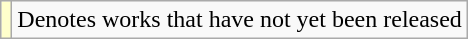<table class="wikitable">
<tr>
<td style="background:#FFFFCC;"></td>
<td>Denotes works that have not yet been released</td>
</tr>
</table>
